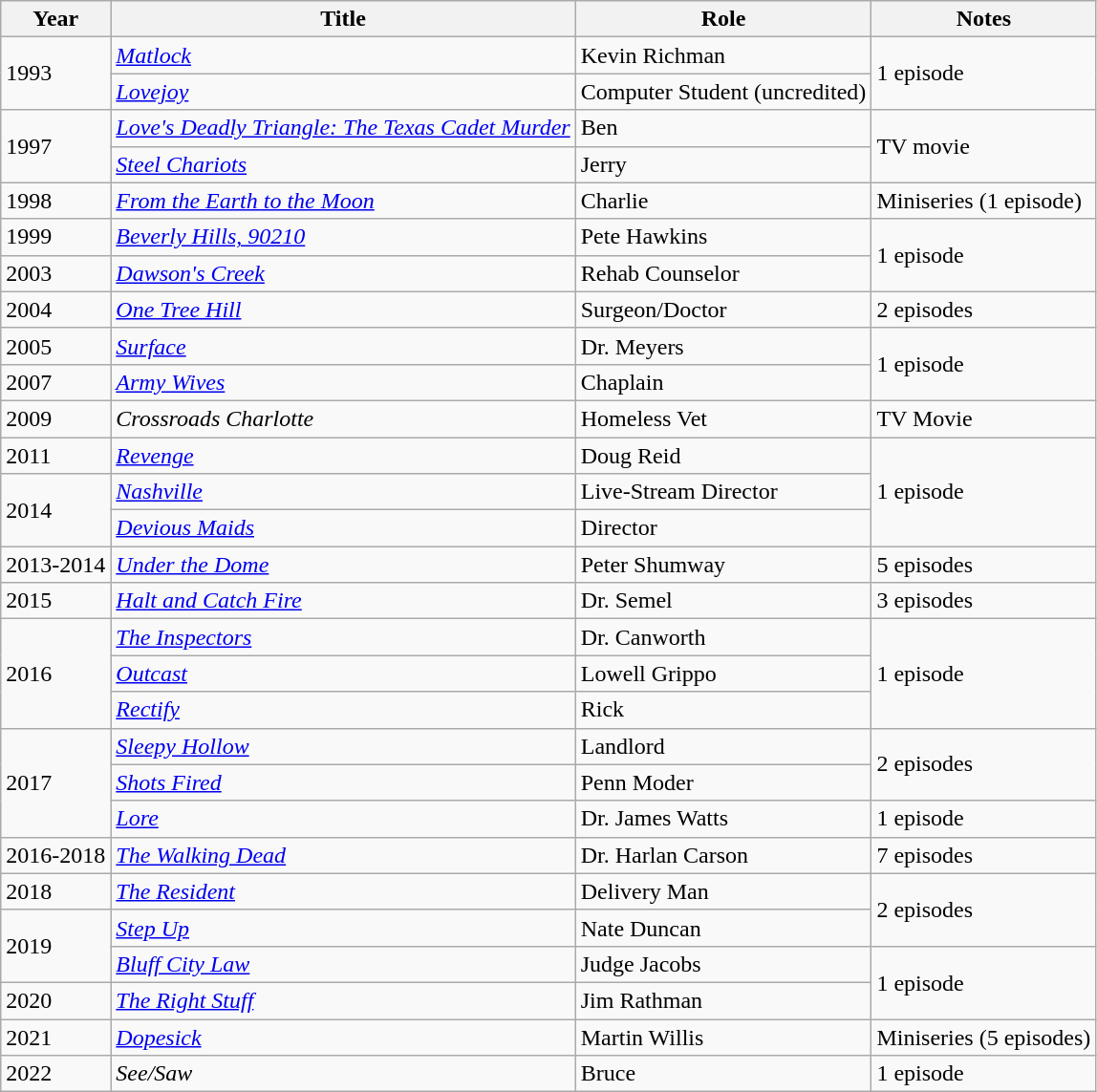<table class="wikitable sortable">
<tr>
<th>Year</th>
<th>Title</th>
<th>Role</th>
<th class="unsortable">Notes</th>
</tr>
<tr>
<td rowspan="2">1993</td>
<td><em><a href='#'>Matlock</a></em></td>
<td>Kevin Richman</td>
<td rowspan="2">1 episode</td>
</tr>
<tr>
<td><em><a href='#'>Lovejoy</a></em></td>
<td>Computer Student (uncredited)</td>
</tr>
<tr>
<td rowspan="2">1997</td>
<td><em><a href='#'>Love's Deadly Triangle: The Texas Cadet Murder</a></em></td>
<td>Ben</td>
<td rowspan="2">TV movie</td>
</tr>
<tr>
<td><em><a href='#'>Steel Chariots</a></em></td>
<td>Jerry</td>
</tr>
<tr>
<td>1998</td>
<td><em><a href='#'>From the Earth to the Moon</a></em></td>
<td>Charlie</td>
<td>Miniseries (1 episode)</td>
</tr>
<tr>
<td>1999</td>
<td><em><a href='#'>Beverly Hills, 90210</a></em></td>
<td>Pete Hawkins</td>
<td rowspan="2">1 episode</td>
</tr>
<tr>
<td>2003</td>
<td><em><a href='#'>Dawson's Creek</a></em></td>
<td>Rehab Counselor</td>
</tr>
<tr>
<td>2004</td>
<td><em><a href='#'>One Tree Hill</a></em></td>
<td>Surgeon/Doctor</td>
<td>2 episodes</td>
</tr>
<tr>
<td>2005</td>
<td><em><a href='#'>Surface</a></em></td>
<td>Dr. Meyers</td>
<td rowspan="2">1 episode</td>
</tr>
<tr>
<td>2007</td>
<td><em><a href='#'>Army Wives</a></em></td>
<td>Chaplain</td>
</tr>
<tr>
<td>2009</td>
<td><em>Crossroads Charlotte</em></td>
<td>Homeless Vet</td>
<td>TV Movie</td>
</tr>
<tr>
<td>2011</td>
<td><em><a href='#'>Revenge</a></em></td>
<td>Doug Reid</td>
<td rowspan="3">1 episode</td>
</tr>
<tr>
<td rowspan="2">2014</td>
<td><em><a href='#'>Nashville</a></em></td>
<td>Live-Stream Director</td>
</tr>
<tr>
<td><em><a href='#'>Devious Maids</a></em></td>
<td>Director</td>
</tr>
<tr>
<td>2013-2014</td>
<td><em><a href='#'>Under the Dome</a></em></td>
<td>Peter Shumway</td>
<td>5 episodes</td>
</tr>
<tr>
<td>2015</td>
<td><em><a href='#'>Halt and Catch Fire</a></em></td>
<td>Dr. Semel</td>
<td>3 episodes</td>
</tr>
<tr>
<td rowspan="3">2016</td>
<td><em><a href='#'>The Inspectors</a></em></td>
<td>Dr. Canworth</td>
<td rowspan="3">1 episode</td>
</tr>
<tr>
<td><em><a href='#'>Outcast</a></em></td>
<td>Lowell Grippo</td>
</tr>
<tr>
<td><em><a href='#'>Rectify</a></em></td>
<td>Rick</td>
</tr>
<tr>
<td rowspan="3">2017</td>
<td><em><a href='#'>Sleepy Hollow</a></em></td>
<td>Landlord</td>
<td rowspan="2">2 episodes</td>
</tr>
<tr>
<td><em><a href='#'>Shots Fired</a></em></td>
<td>Penn Moder</td>
</tr>
<tr>
<td><em><a href='#'>Lore</a></em></td>
<td>Dr. James Watts</td>
<td>1 episode</td>
</tr>
<tr>
<td>2016-2018</td>
<td><em><a href='#'>The Walking Dead</a></em></td>
<td>Dr. Harlan Carson</td>
<td>7 episodes</td>
</tr>
<tr>
<td>2018</td>
<td><em><a href='#'>The Resident</a></em></td>
<td>Delivery Man</td>
<td rowspan="2">2 episodes</td>
</tr>
<tr>
<td rowspan="2">2019</td>
<td><em><a href='#'>Step Up</a></em></td>
<td>Nate Duncan</td>
</tr>
<tr>
<td><em><a href='#'>Bluff City Law</a></em></td>
<td>Judge Jacobs</td>
<td rowspan="2">1 episode</td>
</tr>
<tr>
<td>2020</td>
<td><em><a href='#'>The Right Stuff</a></em></td>
<td>Jim Rathman</td>
</tr>
<tr>
<td>2021</td>
<td><em><a href='#'>Dopesick</a></em></td>
<td>Martin Willis</td>
<td>Miniseries (5 episodes)</td>
</tr>
<tr>
<td>2022</td>
<td><em>See/Saw</em></td>
<td>Bruce</td>
<td>1 episode</td>
</tr>
</table>
